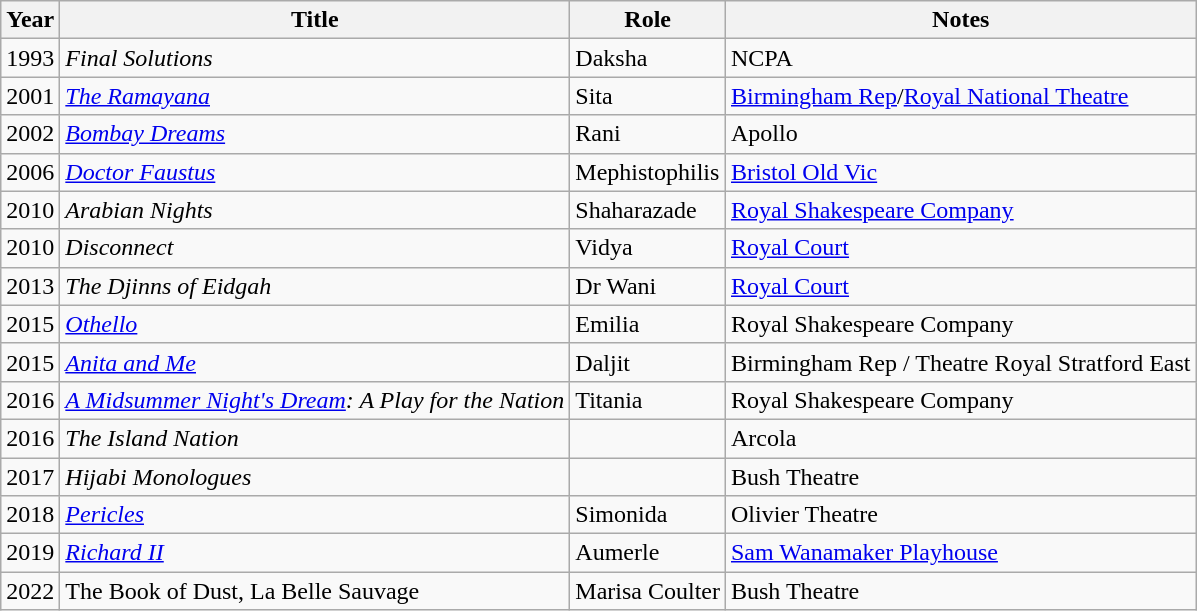<table class="wikitable">
<tr>
<th>Year</th>
<th>Title</th>
<th>Role</th>
<th>Notes</th>
</tr>
<tr>
<td>1993</td>
<td><em>Final Solutions</em></td>
<td>Daksha</td>
<td>NCPA</td>
</tr>
<tr>
<td>2001</td>
<td><em><a href='#'>The Ramayana</a></em></td>
<td>Sita</td>
<td><a href='#'>Birmingham Rep</a>/<a href='#'>Royal National Theatre</a></td>
</tr>
<tr>
<td>2002</td>
<td><em><a href='#'>Bombay Dreams</a></em></td>
<td>Rani</td>
<td>Apollo</td>
</tr>
<tr>
<td>2006</td>
<td><em><a href='#'>Doctor Faustus</a></em></td>
<td>Mephistophilis</td>
<td><a href='#'>Bristol Old Vic</a></td>
</tr>
<tr>
<td>2010</td>
<td><em>Arabian Nights</em></td>
<td>Shaharazade</td>
<td><a href='#'>Royal Shakespeare Company</a></td>
</tr>
<tr>
<td>2010</td>
<td><em>Disconnect</em></td>
<td>Vidya</td>
<td><a href='#'>Royal Court</a></td>
</tr>
<tr>
<td>2013</td>
<td><em>The Djinns of Eidgah</em></td>
<td>Dr Wani</td>
<td><a href='#'>Royal Court</a></td>
</tr>
<tr>
<td>2015</td>
<td><em><a href='#'>Othello</a></em></td>
<td>Emilia</td>
<td>Royal Shakespeare Company</td>
</tr>
<tr>
<td>2015</td>
<td><em><a href='#'>Anita and Me</a></em></td>
<td>Daljit</td>
<td>Birmingham Rep / Theatre Royal Stratford East</td>
</tr>
<tr>
<td>2016</td>
<td><em><a href='#'>A Midsummer Night's Dream</a>: A Play for the Nation</em></td>
<td>Titania</td>
<td>Royal Shakespeare Company</td>
</tr>
<tr>
<td>2016</td>
<td><em>The Island Nation</em></td>
<td></td>
<td>Arcola</td>
</tr>
<tr>
<td>2017</td>
<td><em>Hijabi Monologues</em></td>
<td></td>
<td>Bush Theatre</td>
</tr>
<tr>
<td>2018</td>
<td><em><a href='#'>Pericles</a></em></td>
<td>Simonida</td>
<td>Olivier Theatre</td>
</tr>
<tr>
<td>2019</td>
<td><em><a href='#'>Richard II</a></em></td>
<td>Aumerle</td>
<td><a href='#'>Sam Wanamaker Playhouse</a></td>
</tr>
<tr>
<td>2022</td>
<td>The Book of Dust, La Belle Sauvage</td>
<td>Marisa Coulter</td>
<td>Bush Theatre</td>
</tr>
</table>
